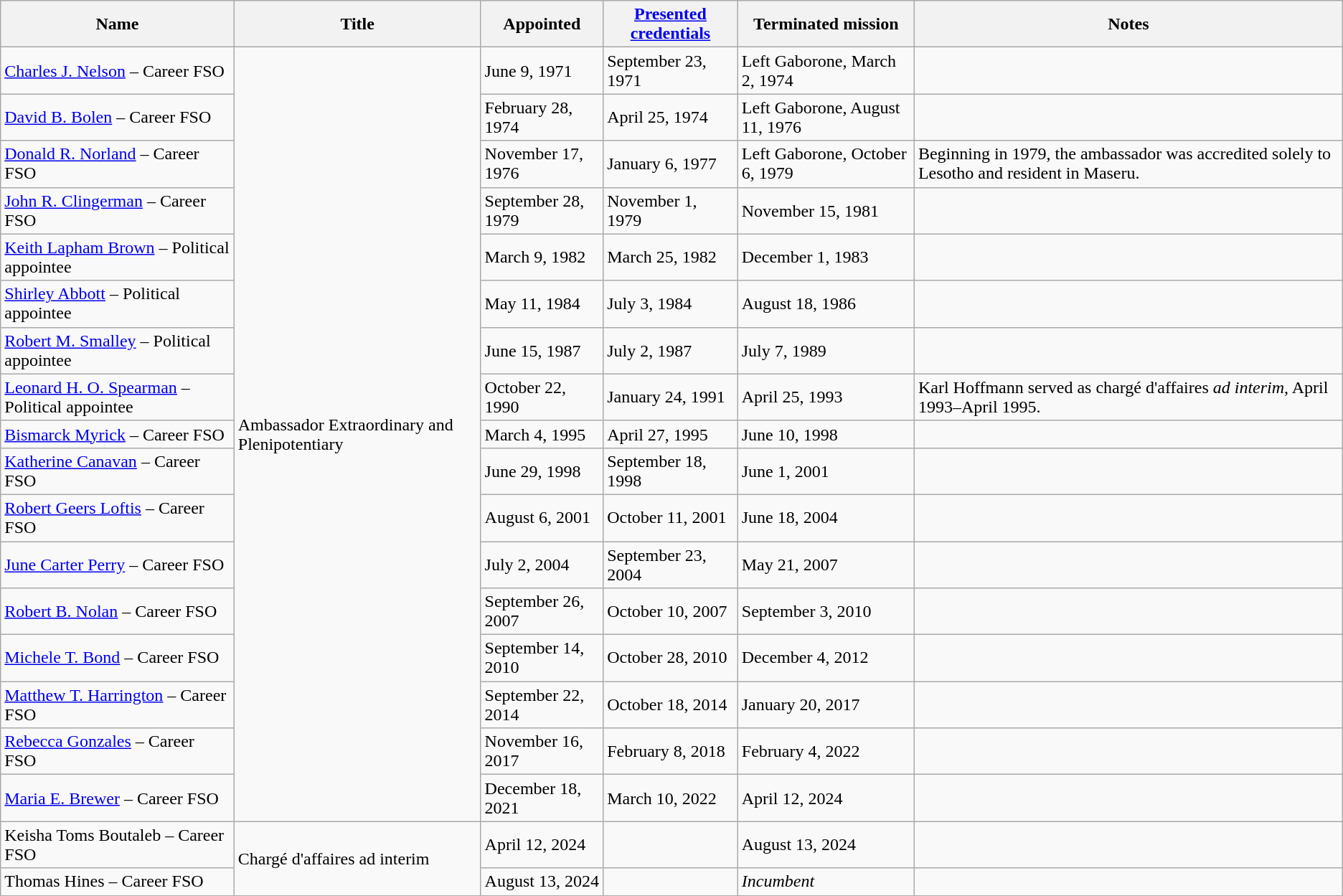<table class="wikitable">
<tr>
<th>Name</th>
<th>Title</th>
<th>Appointed</th>
<th><a href='#'>Presented credentials</a></th>
<th>Terminated mission</th>
<th>Notes</th>
</tr>
<tr>
<td><a href='#'>Charles J. Nelson</a> – Career FSO</td>
<td rowspan="17">Ambassador Extraordinary and Plenipotentiary</td>
<td>June 9, 1971</td>
<td>September 23, 1971</td>
<td>Left Gaborone, March 2, 1974</td>
<td></td>
</tr>
<tr>
<td><a href='#'>David B. Bolen</a> – Career FSO</td>
<td>February 28, 1974</td>
<td>April 25, 1974</td>
<td>Left Gaborone, August 11, 1976</td>
<td></td>
</tr>
<tr>
<td><a href='#'>Donald R. Norland</a> – Career FSO</td>
<td>November 17, 1976</td>
<td>January 6, 1977</td>
<td>Left Gaborone, October 6, 1979</td>
<td>Beginning in 1979, the ambassador was accredited solely to Lesotho and resident in Maseru.</td>
</tr>
<tr>
<td><a href='#'>John R. Clingerman</a> – Career FSO</td>
<td>September 28, 1979</td>
<td>November 1, 1979</td>
<td>November 15, 1981</td>
<td></td>
</tr>
<tr>
<td><a href='#'>Keith Lapham Brown</a> – Political appointee</td>
<td>March 9, 1982</td>
<td>March 25, 1982</td>
<td>December 1, 1983</td>
<td></td>
</tr>
<tr>
<td><a href='#'>Shirley Abbott</a> – Political appointee</td>
<td>May 11, 1984</td>
<td>July 3, 1984</td>
<td>August 18, 1986</td>
<td></td>
</tr>
<tr>
<td><a href='#'>Robert M. Smalley</a> – Political appointee</td>
<td>June 15, 1987</td>
<td>July 2, 1987</td>
<td>July 7, 1989</td>
<td></td>
</tr>
<tr>
<td><a href='#'>Leonard H. O. Spearman</a> – Political appointee</td>
<td>October 22, 1990</td>
<td>January 24, 1991</td>
<td>April 25, 1993</td>
<td>Karl Hoffmann served as chargé d'affaires <em>ad interim</em>, April 1993–April 1995.</td>
</tr>
<tr>
<td><a href='#'>Bismarck Myrick</a> – Career FSO</td>
<td>March 4, 1995</td>
<td>April 27, 1995</td>
<td>June 10, 1998</td>
<td></td>
</tr>
<tr>
<td><a href='#'>Katherine Canavan</a> – Career FSO</td>
<td>June 29, 1998</td>
<td>September 18, 1998</td>
<td>June 1, 2001</td>
<td></td>
</tr>
<tr>
<td><a href='#'>Robert Geers Loftis</a> – Career FSO</td>
<td>August 6, 2001</td>
<td>October 11, 2001</td>
<td>June 18, 2004</td>
<td></td>
</tr>
<tr>
<td><a href='#'>June Carter Perry</a> – Career FSO</td>
<td>July 2, 2004</td>
<td>September 23, 2004</td>
<td>May 21, 2007</td>
<td></td>
</tr>
<tr>
<td><a href='#'>Robert B. Nolan</a> – Career FSO</td>
<td>September 26, 2007</td>
<td>October 10, 2007</td>
<td>September 3, 2010</td>
<td></td>
</tr>
<tr>
<td><a href='#'>Michele T. Bond</a> – Career FSO</td>
<td>September 14, 2010</td>
<td>October 28, 2010</td>
<td>December 4, 2012</td>
<td></td>
</tr>
<tr>
<td><a href='#'>Matthew T. Harrington</a> – Career FSO</td>
<td>September 22, 2014</td>
<td>October 18, 2014</td>
<td>January 20, 2017</td>
<td></td>
</tr>
<tr>
<td><a href='#'>Rebecca Gonzales</a> – Career FSO</td>
<td>November 16, 2017</td>
<td>February 8, 2018</td>
<td>February 4, 2022</td>
<td></td>
</tr>
<tr>
<td><a href='#'>Maria E. Brewer</a> – Career FSO</td>
<td>December 18, 2021</td>
<td>March 10, 2022</td>
<td>April 12, 2024</td>
<td></td>
</tr>
<tr>
<td>Keisha Toms Boutaleb – Career FSO</td>
<td rowspan="2">Chargé d'affaires ad interim</td>
<td>April 12, 2024</td>
<td></td>
<td>August 13, 2024</td>
<td></td>
</tr>
<tr>
<td>Thomas Hines – Career FSO</td>
<td>August 13, 2024</td>
<td></td>
<td><em>Incumbent</em></td>
<td></td>
</tr>
</table>
